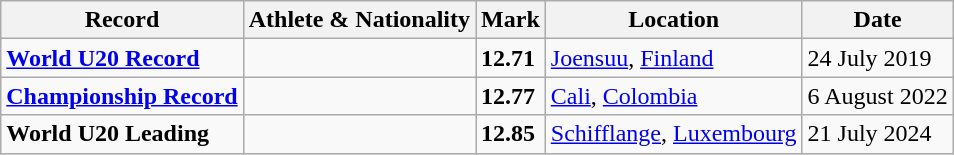<table class="wikitable">
<tr>
<th scope="col">Record</th>
<th scope="col">Athlete & Nationality</th>
<th scope="col">Mark</th>
<th scope="col">Location</th>
<th scope="col">Date</th>
</tr>
<tr>
<td><strong><a href='#'>World U20 Record</a></strong></td>
<td></td>
<td><strong>12.71</strong></td>
<td><a href='#'>Joensuu</a>, <a href='#'>Finland</a></td>
<td>24 July 2019</td>
</tr>
<tr>
<td><strong><a href='#'>Championship Record</a></strong></td>
<td></td>
<td><strong>12.77</strong></td>
<td><a href='#'>Cali</a>, <a href='#'>Colombia</a></td>
<td>6 August 2022</td>
</tr>
<tr>
<td><strong>World U20 Leading</strong></td>
<td></td>
<td><strong>12.85</strong></td>
<td><a href='#'>Schifflange</a>, <a href='#'>Luxembourg</a></td>
<td>21 July 2024</td>
</tr>
</table>
